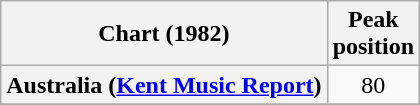<table class="wikitable sortable plainrowheaders" style="text-align:center">
<tr>
<th scope="col">Chart (1982)</th>
<th scope="col">Peak<br>position</th>
</tr>
<tr>
<th scope="row">Australia (<a href='#'>Kent Music Report</a>)</th>
<td>80</td>
</tr>
<tr>
</tr>
<tr>
</tr>
<tr>
</tr>
</table>
